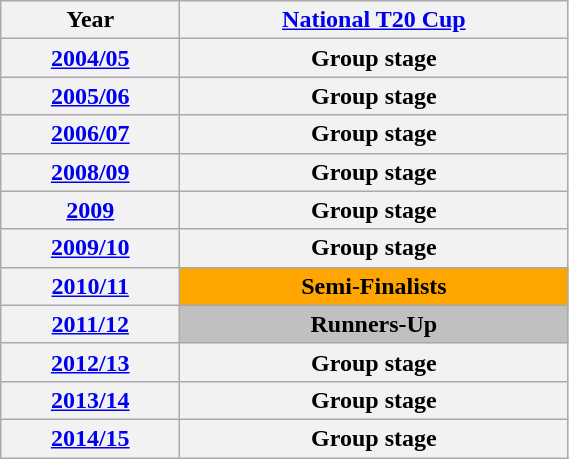<table class="wikitable" style="background:#fff;" width="30%">
<tr style="text-align:center;"|>
<th><strong>Year</strong></th>
<th><strong><a href='#'>National T20 Cup</a></strong></th>
</tr>
<tr>
<th><strong><a href='#'>2004/05</a></strong></th>
<th>Group stage</th>
</tr>
<tr>
<th><strong><a href='#'>2005/06</a></strong></th>
<th>Group stage</th>
</tr>
<tr>
<th><strong><a href='#'>2006/07</a></strong></th>
<th>Group stage</th>
</tr>
<tr>
<th><strong><a href='#'>2008/09</a></strong></th>
<th>Group stage</th>
</tr>
<tr>
<th><strong><a href='#'>2009</a></strong></th>
<th>Group stage</th>
</tr>
<tr>
<th><strong><a href='#'>2009/10</a></strong></th>
<th>Group stage</th>
</tr>
<tr>
<th><strong><a href='#'>2010/11</a></strong></th>
<th style="background: orange;">Semi-Finalists</th>
</tr>
<tr>
<th><strong><a href='#'>2011/12</a></strong></th>
<th style="background: silver;">Runners-Up</th>
</tr>
<tr>
<th><strong><a href='#'>2012/13</a></strong></th>
<th>Group stage</th>
</tr>
<tr>
<th><strong><a href='#'>2013/14</a></strong></th>
<th>Group stage</th>
</tr>
<tr>
<th><strong><a href='#'>2014/15</a></strong></th>
<th>Group stage</th>
</tr>
</table>
